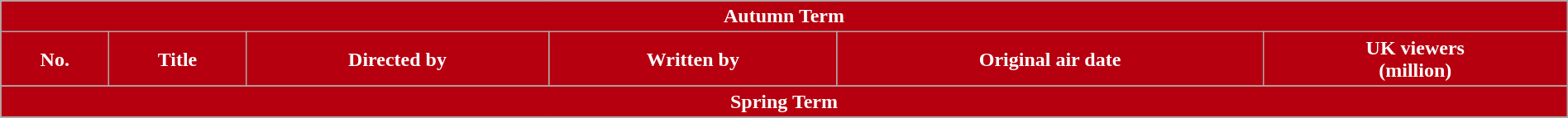<table class="wikitable plainrowheaders" width="100%">
<tr>
<th style="background-color: #B6000F; color: #FFFFFF;" colspan="8">Autumn Term</th>
</tr>
<tr>
<th style="background-color: #B6000F; color: #FFFFFF;">No.</th>
<th style="background-color: #B6000F; color: #FFFFFF;">Title</th>
<th style="background-color: #B6000F; color: #FFFFFF;">Directed by</th>
<th style="background-color: #B6000F; color: #FFFFFF;">Written by</th>
<th style="background-color: #B6000F; color: #FFFFFF;">Original air date</th>
<th style="background-color: #B6000F; color: #FFFFFF;">UK viewers<br>(million)</th>
</tr>
<tr>
</tr>
<tr>
<th style="background-color: #B6000F; color: #FFFFFF;" colspan="8">Spring Term</th>
</tr>
<tr>
</tr>
</table>
